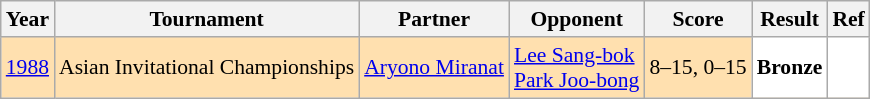<table class="sortable wikitable" style="font-size: 90%;">
<tr>
<th>Year</th>
<th>Tournament</th>
<th>Partner</th>
<th>Opponent</th>
<th>Score</th>
<th>Result</th>
<th>Ref</th>
</tr>
<tr style="background:#FFE0AF">
<td align="center"><a href='#'>1988</a></td>
<td align="left">Asian Invitational Championships</td>
<td align="left"> <a href='#'>Aryono Miranat</a></td>
<td align="left"> <a href='#'>Lee Sang-bok</a><br> <a href='#'>Park Joo-bong</a></td>
<td align="left">8–15, 0–15</td>
<td style="text-align:left; background:white"> <strong>Bronze</strong></td>
<td style="text-align:center; background:white"></td>
</tr>
</table>
